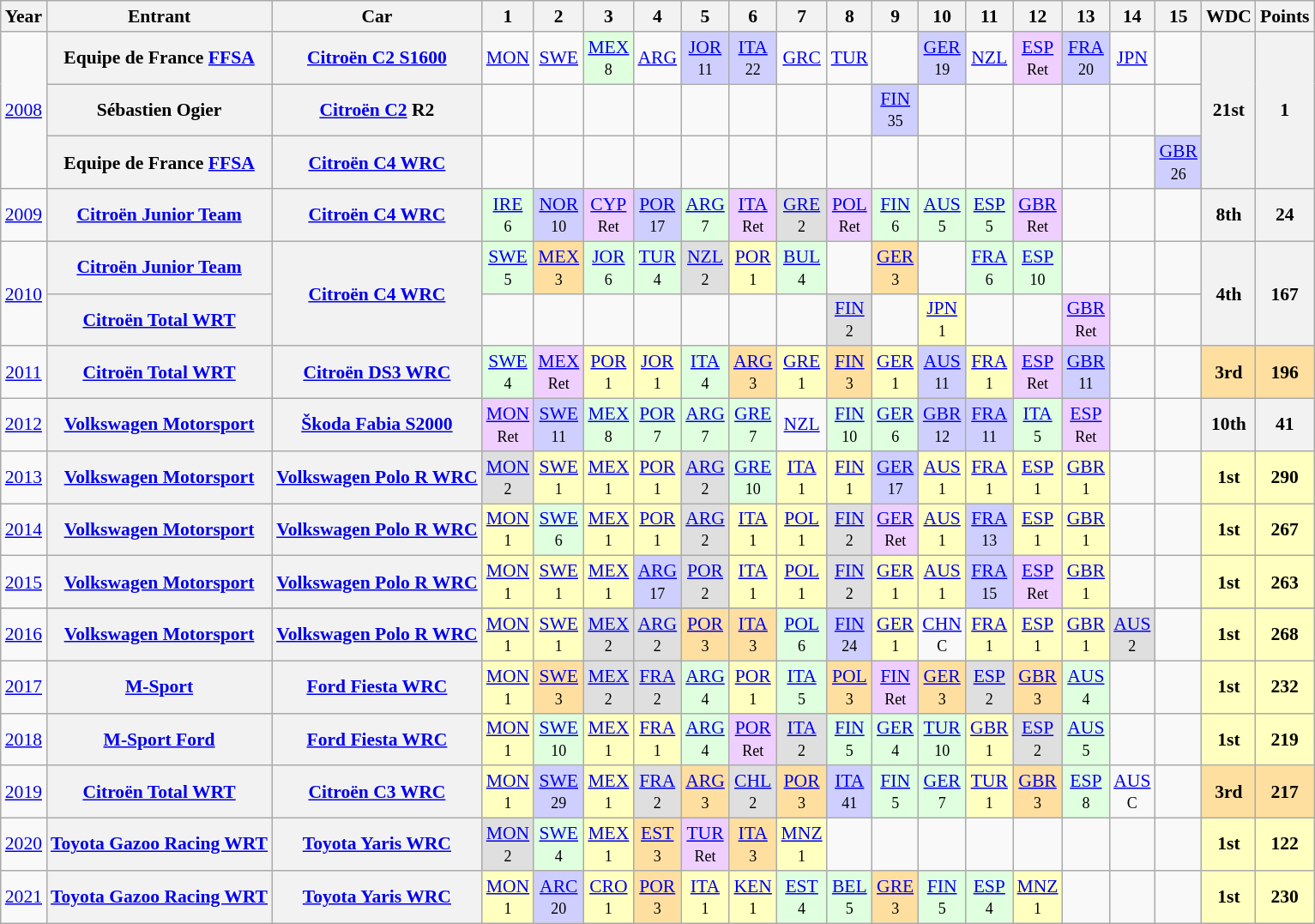<table class="wikitable" style="text-align:center; font-size:90%">
<tr>
<th>Year</th>
<th>Entrant</th>
<th>Car</th>
<th>1</th>
<th>2</th>
<th>3</th>
<th>4</th>
<th>5</th>
<th>6</th>
<th>7</th>
<th>8</th>
<th>9</th>
<th>10</th>
<th>11</th>
<th>12</th>
<th>13</th>
<th>14</th>
<th>15</th>
<th>WDC</th>
<th>Points</th>
</tr>
<tr>
<td rowspan=3><a href='#'>2008</a></td>
<th>Equipe de France <a href='#'>FFSA</a></th>
<th><a href='#'>Citroën C2 S1600</a></th>
<td><a href='#'>MON</a></td>
<td><a href='#'>SWE</a></td>
<td style="background:#DFFFDF;"><a href='#'>MEX</a><br><small>8</small></td>
<td><a href='#'>ARG</a></td>
<td style="background:#CFCFFF;"><a href='#'>JOR</a><br><small>11</small></td>
<td style="background:#CFCFFF;"><a href='#'>ITA</a><br><small>22</small></td>
<td><a href='#'>GRC</a></td>
<td><a href='#'>TUR</a></td>
<td></td>
<td style="background:#CFCFFF;"><a href='#'>GER</a><br><small>19</small></td>
<td><a href='#'>NZL</a></td>
<td style="background:#EFCFFF;"><a href='#'>ESP</a><br><small>Ret</small></td>
<td style="background:#CFCFFF;"><a href='#'>FRA</a><br><small>20</small></td>
<td><a href='#'>JPN</a></td>
<td></td>
<th rowspan=3>21st</th>
<th rowspan=3>1</th>
</tr>
<tr>
<th>Sébastien Ogier</th>
<th><a href='#'>Citroën C2</a> R2</th>
<td></td>
<td></td>
<td></td>
<td></td>
<td></td>
<td></td>
<td></td>
<td></td>
<td style="background:#CFCFFF;"><a href='#'>FIN</a><br><small>35</small></td>
<td></td>
<td></td>
<td></td>
<td></td>
<td></td>
<td></td>
</tr>
<tr>
<th>Equipe de France <a href='#'>FFSA</a></th>
<th><a href='#'>Citroën C4 WRC</a></th>
<td></td>
<td></td>
<td></td>
<td></td>
<td></td>
<td></td>
<td></td>
<td></td>
<td></td>
<td></td>
<td></td>
<td></td>
<td></td>
<td></td>
<td style="background:#CFCFFF;"><a href='#'>GBR</a><br><small>26</small></td>
</tr>
<tr>
<td><a href='#'>2009</a></td>
<th><a href='#'>Citroën Junior Team</a></th>
<th><a href='#'>Citroën C4 WRC</a></th>
<td style="background:#DFFFDF;"><a href='#'>IRE</a><br><small>6</small></td>
<td style="background:#CFCFFF;"><a href='#'>NOR</a><br><small>10</small></td>
<td style="background:#EFCFFF;"><a href='#'>CYP</a><br><small>Ret</small></td>
<td style="background:#CFCFFF;"><a href='#'>POR</a><br><small>17</small></td>
<td style="background:#DFFFDF;"><a href='#'>ARG</a><br><small>7</small></td>
<td style="background:#EFCFFF;"><a href='#'>ITA</a><br><small>Ret</small></td>
<td style="background:#DFDFDF;"><a href='#'>GRE</a><br><small>2</small></td>
<td style="background:#EFCFFF;"><a href='#'>POL</a><br><small>Ret</small></td>
<td style="background:#DFFFDF;"><a href='#'>FIN</a><br><small>6</small></td>
<td style="background:#DFFFDF;"><a href='#'>AUS</a><br><small>5</small></td>
<td style="background:#DFFFDF;"><a href='#'>ESP</a><br><small>5</small></td>
<td style="background:#EFCFFF;"><a href='#'>GBR</a><br><small>Ret</small></td>
<td></td>
<td></td>
<td></td>
<th>8th</th>
<th>24</th>
</tr>
<tr>
<td rowspan=2><a href='#'>2010</a></td>
<th><a href='#'>Citroën Junior Team</a></th>
<th rowspan=2><a href='#'>Citroën C4 WRC</a></th>
<td style="background:#DFFFDF;"><a href='#'>SWE</a><br><small>5</small></td>
<td style="background:#FFDF9F;"><a href='#'>MEX</a><br><small>3</small></td>
<td style="background:#DFFFDF;"><a href='#'>JOR</a><br><small>6</small></td>
<td style="background:#DFFFDF;"><a href='#'>TUR</a><br><small>4</small></td>
<td style="background:#DFDFDF;"><a href='#'>NZL</a><br><small>2</small></td>
<td style="background:#FFFFBF;"><a href='#'>POR</a><br><small>1</small></td>
<td style="background:#DFFFDF;"><a href='#'>BUL</a><br><small>4</small></td>
<td></td>
<td style="background:#FFDF9F;"><a href='#'>GER</a><br><small>3</small></td>
<td></td>
<td style="background:#DFFFDF;"><a href='#'>FRA</a><br><small>6</small></td>
<td style="background:#DFFFDF;"><a href='#'>ESP</a><br><small>10</small></td>
<td></td>
<td></td>
<td></td>
<th rowspan=2>4th</th>
<th rowspan=2>167</th>
</tr>
<tr>
<th><a href='#'>Citroën Total WRT</a></th>
<td></td>
<td></td>
<td></td>
<td></td>
<td></td>
<td></td>
<td></td>
<td style="background:#DFDFDF;"><a href='#'>FIN</a><br><small>2</small></td>
<td></td>
<td style="background:#FFFFBF;"><a href='#'>JPN</a><br><small>1</small></td>
<td></td>
<td></td>
<td style="background:#EFCFFF;"><a href='#'>GBR</a><br><small>Ret</small></td>
<td></td>
<td></td>
</tr>
<tr>
<td><a href='#'>2011</a></td>
<th><a href='#'>Citroën Total WRT</a></th>
<th><a href='#'>Citroën DS3 WRC</a></th>
<td style="background:#DFFFDF;"><a href='#'>SWE</a><br><small>4</small></td>
<td style="background:#EFCFFF;"><a href='#'>MEX</a><br><small>Ret</small></td>
<td style="background:#FFFFBF;"><a href='#'>POR</a><br><small>1</small></td>
<td style="background:#FFFFBF;"><a href='#'>JOR</a><br><small>1</small></td>
<td style="background:#DFFFDF;"><a href='#'>ITA</a><br><small>4</small></td>
<td style="background:#FFDF9F;"><a href='#'>ARG</a><br><small>3</small></td>
<td style="background:#FFFFBF;"><a href='#'>GRE</a><br><small>1</small></td>
<td style="background:#FFDF9F;"><a href='#'>FIN</a><br><small>3</small></td>
<td style="background:#FFFFBF;"><a href='#'>GER</a><br><small>1</small></td>
<td style="background:#CFCFFF;"><a href='#'>AUS</a><br><small>11</small></td>
<td style="background:#FFFFBF;"><a href='#'>FRA</a><br><small>1</small></td>
<td style="background:#EFCFFF;"><a href='#'>ESP</a><br><small>Ret</small></td>
<td style="background:#CFCFFF;"><a href='#'>GBR</a><br><small>11</small></td>
<td></td>
<td></td>
<td style="background:#FFDF9F;"><strong>3rd</strong></td>
<td style="background:#FFDF9F;"><strong>196</strong></td>
</tr>
<tr>
<td><a href='#'>2012</a></td>
<th><a href='#'>Volkswagen Motorsport</a></th>
<th><a href='#'>Škoda Fabia S2000</a></th>
<td style="background:#EFCFFF;"><a href='#'>MON</a><br><small>Ret</small></td>
<td style="background:#CFCFFF;"><a href='#'>SWE</a><br><small>11</small></td>
<td style="background:#DFFFDF;"><a href='#'>MEX</a><br><small>8</small></td>
<td style="background:#DFFFDF;"><a href='#'>POR</a><br><small>7</small></td>
<td style="background:#DFFFDF;"><a href='#'>ARG</a><br><small>7</small></td>
<td style="background:#DFFFDF;"><a href='#'>GRE</a><br><small>7</small></td>
<td><a href='#'>NZL</a></td>
<td style="background:#DFFFDF;"><a href='#'>FIN</a><br><small>10</small></td>
<td style="background:#DFFFDF;"><a href='#'>GER</a><br><small>6</small></td>
<td style="background:#CFCFFF;"><a href='#'>GBR</a><br><small>12</small></td>
<td style="background:#CFCFFF;"><a href='#'>FRA</a><br><small>11</small></td>
<td style="background:#DFFFDF;"><a href='#'>ITA</a><br><small>5</small></td>
<td style="background:#EFCFFF;"><a href='#'>ESP</a><br><small>Ret</small></td>
<td></td>
<td></td>
<th>10th</th>
<th>41</th>
</tr>
<tr>
<td><a href='#'>2013</a></td>
<th><a href='#'>Volkswagen Motorsport</a></th>
<th><a href='#'>Volkswagen Polo R WRC</a></th>
<td style="background:#DFDFDF;"><a href='#'>MON</a><br><small>2</small></td>
<td style="background:#FFFFBF;"><a href='#'>SWE</a><br><small>1</small></td>
<td style="background:#FFFFBF;"><a href='#'>MEX</a><br><small>1</small></td>
<td style="background:#FFFFBF;"><a href='#'>POR</a><br><small>1</small></td>
<td style="background:#DFDFDF;"><a href='#'>ARG</a><br><small>2</small></td>
<td style="background:#DFFFDF;"><a href='#'>GRE</a><br><small>10</small></td>
<td style="background:#FFFFBF;"><a href='#'>ITA</a><br><small>1</small></td>
<td style="background:#FFFFBF;"><a href='#'>FIN</a><br><small>1</small></td>
<td style="background:#CFCFFF;"><a href='#'>GER</a><br><small>17</small></td>
<td style="background:#FFFFBF;"><a href='#'>AUS</a><br><small>1</small></td>
<td style="background:#FFFFBF;"><a href='#'>FRA</a><br><small>1</small></td>
<td style="background:#FFFFBF;"><a href='#'>ESP</a><br><small>1</small></td>
<td style="background:#FFFFBF;"><a href='#'>GBR</a><br><small>1</small></td>
<td></td>
<td></td>
<td style="background:#FFFFBF;"><strong>1st</strong></td>
<td style="background:#FFFFBF;"><strong>290</strong></td>
</tr>
<tr>
<td><a href='#'>2014</a></td>
<th><a href='#'>Volkswagen Motorsport</a></th>
<th><a href='#'>Volkswagen Polo R WRC</a></th>
<td style="background:#FFFFBF;"><a href='#'>MON</a><br><small>1</small></td>
<td style="background:#DFFFDF;"><a href='#'>SWE</a><br><small>6</small></td>
<td style="background:#FFFFBF;"><a href='#'>MEX</a><br><small>1</small></td>
<td style="background:#FFFFBF;"><a href='#'>POR</a><br><small>1</small></td>
<td style="background:#DFDFDF;"><a href='#'>ARG</a><br><small>2</small></td>
<td style="background:#FFFFBF;"><a href='#'>ITA</a><br><small>1</small></td>
<td style="background:#FFFFBF;"><a href='#'>POL</a><br><small>1</small></td>
<td style="background:#DFDFDF;"><a href='#'>FIN</a><br><small>2</small></td>
<td style="background:#EFCFFF;"><a href='#'>GER</a><br><small>Ret</small></td>
<td style="background:#FFFFBF;"><a href='#'>AUS</a><br><small>1</small></td>
<td style="background:#CFCFFF;"><a href='#'>FRA</a><br><small>13</small></td>
<td style="background:#FFFFBF;"><a href='#'>ESP</a><br><small>1</small></td>
<td style="background:#FFFFBF;"><a href='#'>GBR</a><br><small>1</small></td>
<td></td>
<td></td>
<td style="background:#FFFFBF;"><strong>1st</strong></td>
<td style="background:#FFFFBF;"><strong>267</strong></td>
</tr>
<tr>
<td><a href='#'>2015</a></td>
<th><a href='#'>Volkswagen Motorsport</a></th>
<th><a href='#'>Volkswagen Polo R WRC</a></th>
<td style="background:#FFFFBF;"><a href='#'>MON</a><br><small>1</small></td>
<td style="background:#FFFFBF;"><a href='#'>SWE</a><br><small>1</small></td>
<td style="background:#FFFFBF;"><a href='#'>MEX</a><br><small>1</small></td>
<td style="background:#CFCFFF;"><a href='#'>ARG</a><br><small>17</small></td>
<td style="background:#DFDFDF;"><a href='#'>POR</a><br><small>2</small></td>
<td style="background:#FFFFBF;"><a href='#'>ITA</a><br><small>1</small></td>
<td style="background:#FFFFBF;"><a href='#'>POL</a><br><small>1</small></td>
<td style="background:#DFDFDF;"><a href='#'>FIN</a><br><small>2</small></td>
<td style="background:#FFFFBF;"><a href='#'>GER</a><br><small>1</small></td>
<td style="background:#FFFFBF;"><a href='#'>AUS</a><br><small>1</small></td>
<td style="background:#CFCFFF;"><a href='#'>FRA</a><br><small>15</small></td>
<td style="background:#EFCFFF;"><a href='#'>ESP</a><br><small>Ret</small></td>
<td style="background:#FFFFBF;"><a href='#'>GBR</a><br><small>1</small></td>
<td></td>
<td></td>
<td style="background:#FFFFBF;"><strong>1st</strong></td>
<td style="background:#FFFFBF;"><strong>263</strong></td>
</tr>
<tr>
</tr>
<tr>
<td><a href='#'>2016</a></td>
<th><a href='#'>Volkswagen Motorsport</a></th>
<th><a href='#'>Volkswagen Polo R WRC</a></th>
<td style="background:#FFFFBF;"><a href='#'>MON</a><br><small>1</small></td>
<td style="background:#FFFFBF;"><a href='#'>SWE</a><br><small>1</small></td>
<td style="background:#DFDFDF;"><a href='#'>MEX</a><br><small>2</small></td>
<td style="background:#DFDFDF;"><a href='#'>ARG</a><br><small>2</small></td>
<td style="background:#FFDF9F;"><a href='#'>POR</a><br><small>3</small></td>
<td style="background:#FFDF9F;"><a href='#'>ITA</a><br><small>3</small></td>
<td style="background:#DFFFDF;"><a href='#'>POL</a><br><small>6</small></td>
<td style="background:#CFCFFF;"><a href='#'>FIN</a><br><small>24</small></td>
<td style="background:#FFFFBF;"><a href='#'>GER</a><br><small>1</small></td>
<td><a href='#'>CHN</a><br><small>C</small></td>
<td style="background:#FFFFBF;"><a href='#'>FRA</a><br><small>1</small></td>
<td style="background:#FFFFBF;"><a href='#'>ESP</a><br><small>1</small></td>
<td style="background:#FFFFBF;"><a href='#'>GBR</a><br><small>1</small></td>
<td style="background:#DFDFDF;"><a href='#'>AUS</a><br><small>2</small></td>
<td></td>
<td style="background:#FFFFBF;"><strong>1st</strong></td>
<td style="background:#FFFFBF;"><strong>268</strong></td>
</tr>
<tr>
<td><a href='#'>2017</a></td>
<th><a href='#'>M-Sport</a></th>
<th><a href='#'>Ford Fiesta WRC</a></th>
<td style="background:#FFFFBF;"><a href='#'>MON</a><br><small>1</small></td>
<td style="background:#FFDF9F;"><a href='#'>SWE</a><br><small>3</small></td>
<td style="background:#DFDFDF;"><a href='#'>MEX</a><br><small>2</small></td>
<td style="background:#DFDFDF;"><a href='#'>FRA</a><br><small>2</small></td>
<td style="background:#DFFFDF;"><a href='#'>ARG</a><br><small>4</small></td>
<td style="background:#FFFFBF;"><a href='#'>POR</a><br><small>1</small></td>
<td style="background:#DFFFDF;"><a href='#'>ITA</a><br><small>5</small></td>
<td style="background:#FFDF9F;"><a href='#'>POL</a><br><small>3</small></td>
<td style="background:#EFCFFF;"><a href='#'>FIN</a><br><small>Ret</small></td>
<td style="background:#FFDF9F;"><a href='#'>GER</a><br><small>3</small></td>
<td style="background:#DFDFDF;"><a href='#'>ESP</a><br><small>2</small></td>
<td style="background:#FFDF9F;"><a href='#'>GBR</a><br><small>3</small></td>
<td style="background:#DFFFDF;"><a href='#'>AUS</a><br><small>4</small></td>
<td></td>
<td></td>
<td style="background:#FFFFBF;"><strong>1st</strong></td>
<td style="background:#FFFFBF;"><strong>232</strong></td>
</tr>
<tr>
<td><a href='#'>2018</a></td>
<th><a href='#'>M-Sport Ford</a></th>
<th><a href='#'>Ford Fiesta WRC</a></th>
<td style="background:#FFFFBF;"><a href='#'>MON</a><br><small>1</small></td>
<td style="background:#DFFFDF;"><a href='#'>SWE</a><br><small>10</small></td>
<td style="background:#FFFFBF;"><a href='#'>MEX</a><br><small>1</small></td>
<td style="background:#FFFFBF;"><a href='#'>FRA</a><br><small>1</small></td>
<td style="background:#DFFFDF;"><a href='#'>ARG</a><br><small>4</small></td>
<td style="background:#EFCFFF;"><a href='#'>POR</a><br><small>Ret</small></td>
<td style="background:#DFDFDF;"><a href='#'>ITA</a><br><small>2</small></td>
<td style="background:#DFFFDF;"><a href='#'>FIN</a><br><small>5</small></td>
<td style="background:#DFFFDF;"><a href='#'>GER</a><br><small>4</small></td>
<td style="background:#DFFFDF;"><a href='#'>TUR</a><br><small>10</small></td>
<td style="background:#FFFFBF;"><a href='#'>GBR</a><br><small>1</small></td>
<td style="background:#DFDFDF;"><a href='#'>ESP</a><br><small>2</small></td>
<td style="background:#DFFFDF;"><a href='#'>AUS</a><br><small>5</small></td>
<td></td>
<td></td>
<td style="background:#FFFFBF;"><strong>1st</strong></td>
<td style="background:#FFFFBF;"><strong>219</strong></td>
</tr>
<tr>
<td><a href='#'>2019</a></td>
<th><a href='#'>Citroën Total WRT</a></th>
<th><a href='#'>Citroën C3 WRC</a></th>
<td style="background:#FFFFBF;"><a href='#'>MON</a><br><small>1</small></td>
<td style="background:#CFCFFF;"><a href='#'>SWE</a><br><small>29</small></td>
<td style="background:#FFFFBF;"><a href='#'>MEX</a><br><small>1</small></td>
<td style="background:#DFDFDF;"><a href='#'>FRA</a><br><small>2</small></td>
<td style="background:#FFDF9F;"><a href='#'>ARG</a><br><small>3</small></td>
<td style="background:#DFDFDF;"><a href='#'>CHL</a><br><small>2</small></td>
<td style="background:#FFDF9F;"><a href='#'>POR</a><br><small>3</small></td>
<td style="background:#CFCFFF;"><a href='#'>ITA</a><br><small>41</small></td>
<td style="background:#DFFFDF;"><a href='#'>FIN</a><br><small>5</small></td>
<td style="background:#DFFFDF;"><a href='#'>GER</a><br><small>7</small></td>
<td style="background:#FFFFBF;"><a href='#'>TUR</a><br><small>1</small></td>
<td style="background:#FFDF9F;"><a href='#'>GBR</a><br><small>3</small></td>
<td style="background:#DFFFDF;"><a href='#'>ESP</a><br><small>8</small></td>
<td><a href='#'>AUS</a><br><small>C</small></td>
<td></td>
<th style="background:#FFDF9F;">3rd</th>
<th style="background:#FFDF9F;">217</th>
</tr>
<tr>
<td><a href='#'>2020</a></td>
<th><a href='#'>Toyota Gazoo Racing WRT</a></th>
<th><a href='#'>Toyota Yaris WRC</a></th>
<td style="background:#DFDFDF;"><a href='#'>MON</a><br><small>2</small></td>
<td style="background:#DFFFDF;"><a href='#'>SWE</a><br><small>4</small></td>
<td style="background:#FFFFBF;"><a href='#'>MEX</a><br><small>1</small></td>
<td style="background:#FFDF9F;"><a href='#'>EST</a><br><small>3</small></td>
<td style="background:#EFCFFF;"><a href='#'>TUR</a><br><small>Ret</small></td>
<td style="background:#FFDF9F;"><a href='#'>ITA</a><br><small>3</small></td>
<td style="background:#FFFFBF;"><a href='#'>MNZ</a><br><small>1</small></td>
<td></td>
<td></td>
<td></td>
<td></td>
<td></td>
<td></td>
<td></td>
<td></td>
<th style="background:#FFFFBF;">1st</th>
<th style="background:#FFFFBF;">122</th>
</tr>
<tr>
<td><a href='#'>2021</a></td>
<th><a href='#'>Toyota Gazoo Racing WRT</a></th>
<th><a href='#'>Toyota Yaris WRC</a></th>
<td style="background:#FFFFBF;"><a href='#'>MON</a><br><small>1</small></td>
<td style="background:#CFCFFF;"><a href='#'>ARC</a><br><small>20</small></td>
<td style="background:#FFFFBF;"><a href='#'>CRO</a><br><small>1</small></td>
<td style="background:#FFDF9F;"><a href='#'>POR</a><br><small>3</small></td>
<td style="background:#FFFFBF;"><a href='#'>ITA</a><br><small>1</small></td>
<td style="background:#FFFFBF;"><a href='#'>KEN</a><br><small>1</small></td>
<td style="background:#DFFFDF;"><a href='#'>EST</a><br><small>4</small></td>
<td style="background:#DFFFDF;"><a href='#'>BEL</a><br><small>5</small></td>
<td style="background:#FFDF9F;"><a href='#'>GRE</a><br><small>3</small></td>
<td style="background:#DFFFDF;"><a href='#'>FIN</a><br><small>5</small></td>
<td style="background:#DFFFDF;"><a href='#'>ESP</a><br><small>4</small></td>
<td style="background:#FFFFBF;"><a href='#'>MNZ</a><br><small>1</small></td>
<td></td>
<td></td>
<td></td>
<th style="background:#FFFFBF;">1st</th>
<th style="background:#FFFFBF;">230</th>
</tr>
</table>
